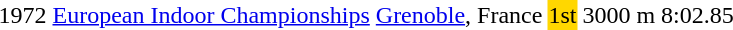<table>
<tr>
<td>1972</td>
<td><a href='#'>European Indoor Championships</a></td>
<td><a href='#'>Grenoble</a>, France</td>
<td bgcolor=gold>1st</td>
<td>3000 m</td>
<td>8:02.85</td>
</tr>
</table>
